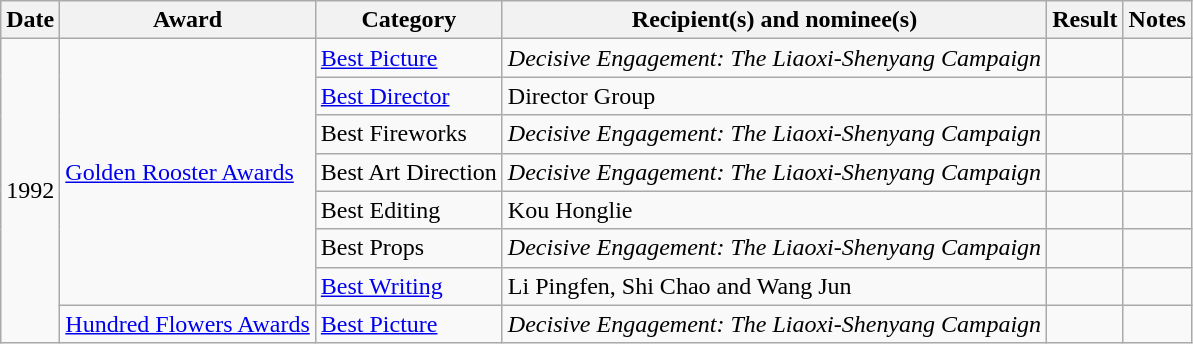<table class="wikitable">
<tr>
<th>Date</th>
<th>Award</th>
<th>Category</th>
<th>Recipient(s) and nominee(s)</th>
<th>Result</th>
<th>Notes</th>
</tr>
<tr>
<td rowspan="8">1992</td>
<td rowspan="7"><a href='#'>Golden Rooster Awards</a></td>
<td><a href='#'>Best Picture</a></td>
<td><em>Decisive Engagement: The Liaoxi-Shenyang Campaign</em></td>
<td></td>
<td></td>
</tr>
<tr>
<td><a href='#'>Best Director</a></td>
<td>Director Group</td>
<td></td>
<td></td>
</tr>
<tr>
<td>Best Fireworks</td>
<td><em>Decisive Engagement: The Liaoxi-Shenyang Campaign</em></td>
<td></td>
<td></td>
</tr>
<tr>
<td>Best Art Direction</td>
<td><em>Decisive Engagement: The Liaoxi-Shenyang Campaign</em></td>
<td></td>
<td></td>
</tr>
<tr>
<td>Best Editing</td>
<td>Kou Honglie</td>
<td></td>
<td></td>
</tr>
<tr>
<td>Best Props</td>
<td><em>Decisive Engagement: The Liaoxi-Shenyang Campaign</em></td>
<td></td>
<td></td>
</tr>
<tr>
<td><a href='#'>Best Writing</a></td>
<td>Li Pingfen, Shi Chao and Wang Jun</td>
<td></td>
<td></td>
</tr>
<tr>
<td><a href='#'>Hundred Flowers Awards</a></td>
<td><a href='#'>Best Picture</a></td>
<td><em>Decisive Engagement: The Liaoxi-Shenyang Campaign</em></td>
<td></td>
<td></td>
</tr>
</table>
